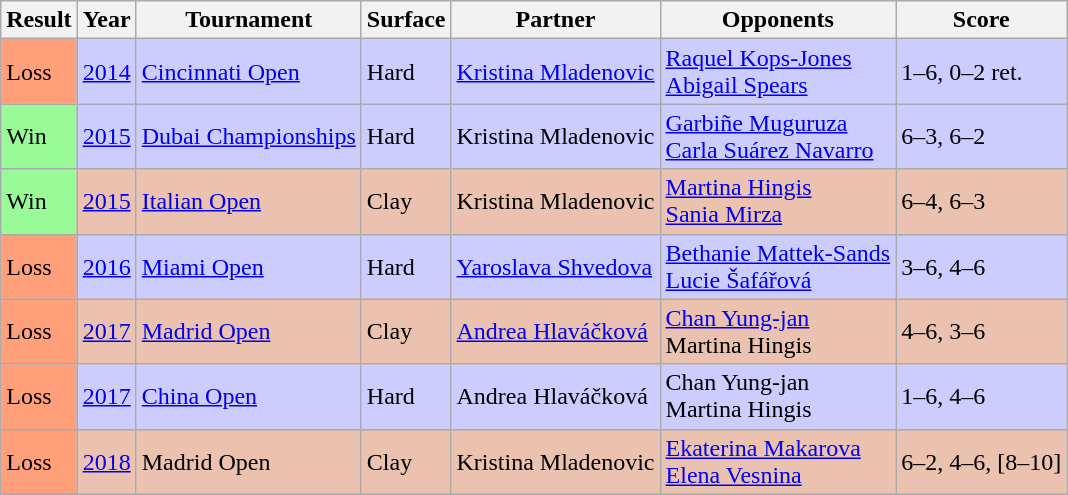<table class="sortable wikitable">
<tr>
<th>Result</th>
<th>Year</th>
<th>Tournament</th>
<th>Surface</th>
<th>Partner</th>
<th>Opponents</th>
<th class="unsortable">Score</th>
</tr>
<tr style="background:#CCCCFF;">
<td style="background:#ffa07a;">Loss</td>
<td><a href='#'>2014</a></td>
<td><a href='#'>Cincinnati Open</a></td>
<td>Hard</td>
<td> <a href='#'>Kristina Mladenovic</a></td>
<td> <a href='#'>Raquel Kops-Jones</a> <br>  <a href='#'>Abigail Spears</a></td>
<td>1–6, 0–2 ret.</td>
</tr>
<tr style="background:#CCCCFF;">
<td style="background:#98fb98;">Win</td>
<td><a href='#'>2015</a></td>
<td><a href='#'>Dubai Championships</a></td>
<td>Hard</td>
<td> Kristina Mladenovic</td>
<td> <a href='#'>Garbiñe Muguruza</a> <br>  <a href='#'>Carla Suárez Navarro</a></td>
<td>6–3, 6–2</td>
</tr>
<tr style="background:#ebc2af;">
<td style="background:#98fb98;">Win</td>
<td><a href='#'>2015</a></td>
<td><a href='#'>Italian Open</a></td>
<td>Clay</td>
<td> Kristina Mladenovic</td>
<td> <a href='#'>Martina Hingis</a> <br>  <a href='#'>Sania Mirza</a></td>
<td>6–4, 6–3</td>
</tr>
<tr style="background:#CCCCFF;">
<td style="background:#ffa07a;">Loss</td>
<td><a href='#'>2016</a></td>
<td><a href='#'>Miami Open</a></td>
<td>Hard</td>
<td> <a href='#'>Yaroslava Shvedova</a></td>
<td> <a href='#'>Bethanie Mattek-Sands</a> <br>  <a href='#'>Lucie Šafářová</a></td>
<td>3–6, 4–6</td>
</tr>
<tr bgcolor="EBC2AF">
<td bgcolor="FFA07A">Loss</td>
<td><a href='#'>2017</a></td>
<td><a href='#'>Madrid Open</a></td>
<td>Clay</td>
<td> <a href='#'>Andrea Hlaváčková</a></td>
<td> <a href='#'>Chan Yung-jan</a> <br>  Martina Hingis</td>
<td>4–6, 3–6</td>
</tr>
<tr style="background:#CCCCFF;">
<td style="background:#ffa07a;">Loss</td>
<td><a href='#'>2017</a></td>
<td><a href='#'>China Open</a></td>
<td>Hard</td>
<td> Andrea Hlaváčková</td>
<td> Chan Yung-jan <br>  Martina Hingis</td>
<td>1–6, 4–6</td>
</tr>
<tr style="background:#ebc2af;">
<td bgcolor="ffa07a">Loss</td>
<td><a href='#'>2018</a></td>
<td>Madrid Open</td>
<td>Clay</td>
<td> Kristina Mladenovic</td>
<td> <a href='#'>Ekaterina Makarova</a> <br>  <a href='#'>Elena Vesnina</a></td>
<td>6–2, 4–6, [8–10]</td>
</tr>
</table>
